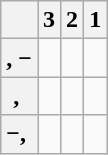<table class="wikitable">
<tr ---- valign="center">
<th></th>
<th>3</th>
<th>2</th>
<th>1</th>
</tr>
<tr ---- valign="center"  align="center">
<th>, −</th>
<td></td>
<td></td>
<td></td>
</tr>
<tr ---- valign="center"  align="center">
<th>, </th>
<td></td>
<td></td>
<td></td>
</tr>
<tr ---- valign="center"  align="center">
<th>−, </th>
<td></td>
<td></td>
<td></td>
</tr>
</table>
